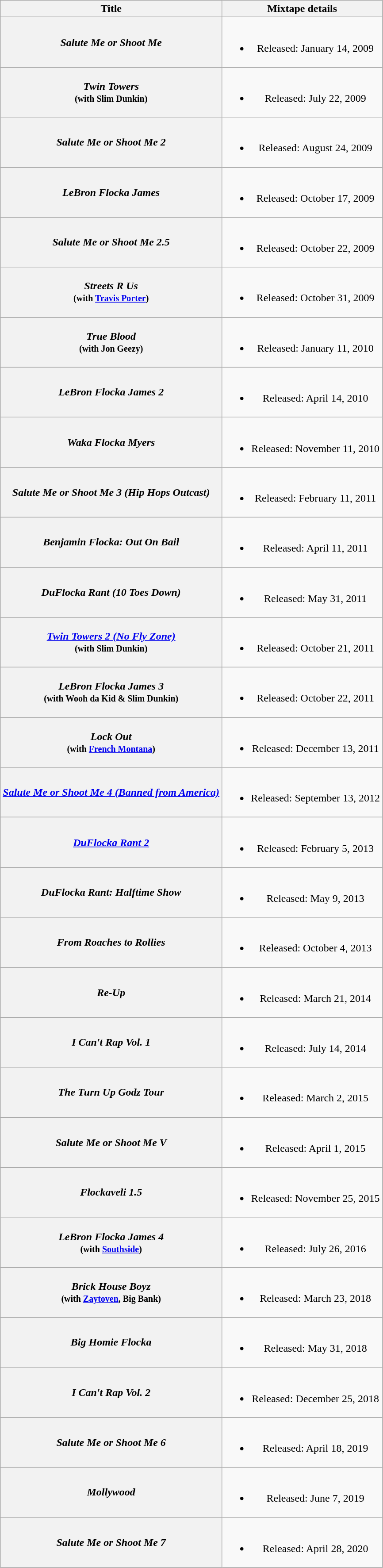<table class="wikitable plainrowheaders" style="text-align:center;">
<tr>
<th scope="col">Title</th>
<th scope="col">Mixtape details</th>
</tr>
<tr>
<th scope="row"><em>Salute Me or Shoot Me</em></th>
<td><br><ul><li>Released: January 14, 2009</li></ul></td>
</tr>
<tr>
<th scope="row"><em>Twin Towers</em><br><small>(with Slim Dunkin)</small></th>
<td><br><ul><li>Released: July 22, 2009</li></ul></td>
</tr>
<tr>
<th scope="row"><em>Salute Me or Shoot Me 2</em></th>
<td><br><ul><li>Released: August 24, 2009</li></ul></td>
</tr>
<tr>
<th scope="row"><em>LeBron Flocka James</em></th>
<td><br><ul><li>Released: October 17, 2009</li></ul></td>
</tr>
<tr>
<th scope="row"><em>Salute Me or Shoot Me 2.5</em></th>
<td><br><ul><li>Released: October 22, 2009</li></ul></td>
</tr>
<tr>
<th scope="row"><em>Streets R Us</em><br><small>(with <a href='#'>Travis Porter</a>)</small></th>
<td><br><ul><li>Released: October 31, 2009</li></ul></td>
</tr>
<tr>
<th scope="row"><em>True Blood</em><br><small>(with Jon Geezy)</small></th>
<td><br><ul><li>Released: January 11, 2010</li></ul></td>
</tr>
<tr>
<th scope="row"><em>LeBron Flocka James 2</em></th>
<td><br><ul><li>Released: April 14, 2010</li></ul></td>
</tr>
<tr>
<th scope="row"><em>Waka Flocka Myers</em></th>
<td><br><ul><li>Released: November 11, 2010</li></ul></td>
</tr>
<tr>
<th scope="row"><em>Salute Me or Shoot Me 3 (Hip Hops Outcast)</em></th>
<td><br><ul><li>Released: February 11, 2011</li></ul></td>
</tr>
<tr>
<th scope="row"><em>Benjamin Flocka: Out On Bail</em></th>
<td><br><ul><li>Released: April 11, 2011</li></ul></td>
</tr>
<tr>
<th scope="row"><em>DuFlocka Rant (10 Toes Down)</em></th>
<td><br><ul><li>Released: May 31, 2011</li></ul></td>
</tr>
<tr>
<th scope="row"><em><a href='#'>Twin Towers 2 (No Fly Zone)</a></em><br><small>(with Slim Dunkin)</small></th>
<td><br><ul><li>Released: October 21, 2011</li></ul></td>
</tr>
<tr>
<th scope="row"><em>LeBron Flocka James 3</em><br><small>(with Wooh da Kid & Slim Dunkin)</small></th>
<td><br><ul><li>Released: October 22, 2011</li></ul></td>
</tr>
<tr>
<th scope="row"><em>Lock Out</em><br><small>(with <a href='#'>French Montana</a>)</small></th>
<td><br><ul><li>Released: December 13, 2011</li></ul></td>
</tr>
<tr>
<th scope="row"><em><a href='#'>Salute Me or Shoot Me 4 (Banned from America)</a></em></th>
<td><br><ul><li>Released: September 13, 2012</li></ul></td>
</tr>
<tr>
<th scope="row"><em><a href='#'>DuFlocka Rant 2</a></em></th>
<td><br><ul><li>Released: February 5, 2013</li></ul></td>
</tr>
<tr>
<th scope="row"><em>DuFlocka Rant: Halftime Show</em></th>
<td><br><ul><li>Released: May 9, 2013</li></ul></td>
</tr>
<tr>
<th scope="row"><em>From Roaches to Rollies</em></th>
<td><br><ul><li>Released: October 4, 2013</li></ul></td>
</tr>
<tr>
<th scope="row"><em>Re-Up</em></th>
<td><br><ul><li>Released: March 21, 2014</li></ul></td>
</tr>
<tr>
<th scope="row"><em>I Can't Rap Vol. 1</em></th>
<td><br><ul><li>Released: July 14, 2014</li></ul></td>
</tr>
<tr>
<th scope="row"><em>The Turn Up Godz Tour</em></th>
<td><br><ul><li>Released: March 2, 2015</li></ul></td>
</tr>
<tr>
<th scope="row"><em>Salute Me or Shoot Me V</em></th>
<td><br><ul><li>Released: April 1, 2015</li></ul></td>
</tr>
<tr>
<th scope="row"><em>Flockaveli 1.5</em></th>
<td><br><ul><li>Released: November 25, 2015</li></ul></td>
</tr>
<tr>
<th scope="row"><em>LeBron Flocka James 4</em><br><small>(with <a href='#'>Southside</a>)</small></th>
<td><br><ul><li>Released: July 26, 2016</li></ul></td>
</tr>
<tr>
<th scope="row"><em>Brick House Boyz</em><br><small>(with <a href='#'>Zaytoven</a>, Big Bank)</small></th>
<td><br><ul><li>Released: March 23, 2018</li></ul></td>
</tr>
<tr>
<th scope="row"><em>Big Homie Flocka</em></th>
<td><br><ul><li>Released: May 31, 2018</li></ul></td>
</tr>
<tr>
<th scope="row"><em>I Can't Rap Vol. 2</em></th>
<td><br><ul><li>Released: December 25, 2018</li></ul></td>
</tr>
<tr>
<th scope="row"><em>Salute Me or Shoot Me 6</em></th>
<td><br><ul><li>Released: April 18, 2019</li></ul></td>
</tr>
<tr>
<th scope="row"><em>Mollywood</em></th>
<td><br><ul><li>Released: June 7, 2019</li></ul></td>
</tr>
<tr>
<th scope="row"><em>Salute Me or Shoot Me 7</em></th>
<td><br><ul><li>Released: April 28, 2020</li></ul></td>
</tr>
</table>
